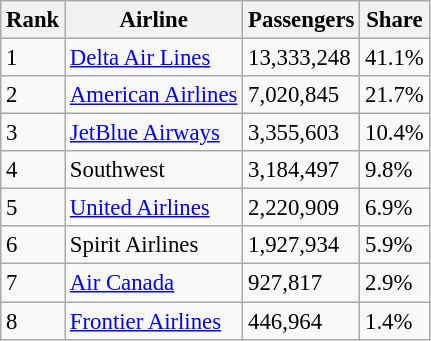<table class="wikitable sortable" style="font-size: 95%">
<tr>
<th>Rank</th>
<th>Airline</th>
<th>Passengers</th>
<th>Share</th>
</tr>
<tr>
<td>1</td>
<td><a href='#'>Delta Air Lines</a></td>
<td>13,333,248</td>
<td>41.1%</td>
</tr>
<tr>
<td>2</td>
<td><a href='#'>American Airlines</a></td>
<td>7,020,845</td>
<td>21.7%</td>
</tr>
<tr>
<td>3</td>
<td><a href='#'>JetBlue Airways</a></td>
<td>3,355,603</td>
<td>10.4%</td>
</tr>
<tr>
<td>4</td>
<td>Southwest</td>
<td>3,184,497</td>
<td>9.8%</td>
</tr>
<tr>
<td>5</td>
<td><a href='#'>United Airlines</a></td>
<td>2,220,909</td>
<td>6.9%</td>
</tr>
<tr>
<td>6</td>
<td>Spirit Airlines</td>
<td>1,927,934</td>
<td>5.9%</td>
</tr>
<tr>
<td>7</td>
<td><a href='#'>Air Canada</a></td>
<td>927,817</td>
<td>2.9%</td>
</tr>
<tr>
<td>8</td>
<td><a href='#'>Frontier Airlines</a></td>
<td>446,964</td>
<td>1.4%</td>
</tr>
</table>
